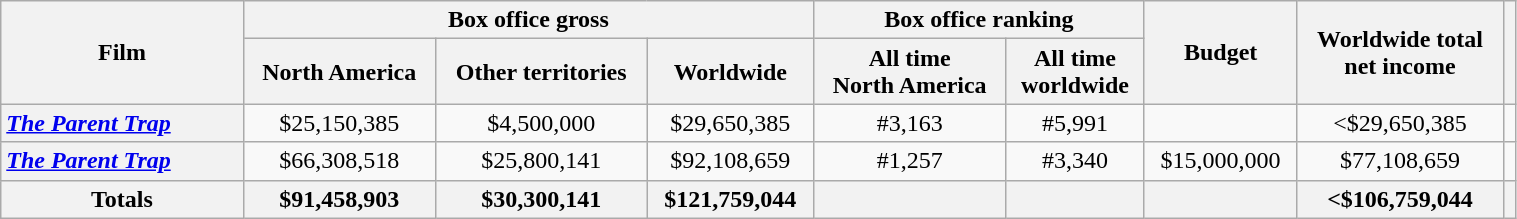<table class="wikitable sortable" width=80% border="1" style="text-align: center;">
<tr>
<th rowspan="2" style="width:16%;">Film</th>
<th colspan="3">Box office gross</th>
<th colspan="2">Box office ranking</th>
<th rowspan="2">Budget</th>
<th rowspan="2">Worldwide total<br>net income</th>
<th rowspan="2"></th>
</tr>
<tr>
<th>North America</th>
<th>Other territories</th>
<th>Worldwide</th>
<th>All time <br>North America</th>
<th>All time <br>worldwide</th>
</tr>
<tr>
<th style="text-align: left;"><em><a href='#'>The Parent Trap</a></em> </th>
<td>$25,150,385</td>
<td>$4,500,000</td>
<td>$29,650,385</td>
<td>#3,163</td>
<td>#5,991</td>
<td></td>
<td><$29,650,385</td>
<td></td>
</tr>
<tr>
<th style="text-align: left;"><em><a href='#'>The Parent Trap</a></em> </th>
<td>$66,308,518</td>
<td>$25,800,141</td>
<td>$92,108,659</td>
<td>#1,257</td>
<td>#3,340</td>
<td>$15,000,000</td>
<td>$77,108,659</td>
<td></td>
</tr>
<tr>
<th>Totals</th>
<th>$91,458,903</th>
<th>$30,300,141</th>
<th>$121,759,044</th>
<th></th>
<th></th>
<th></th>
<th><$106,759,044</th>
<th></th>
</tr>
</table>
